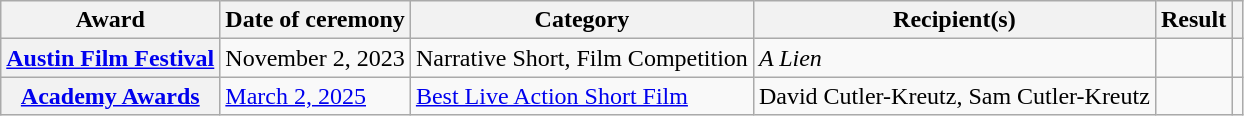<table class="wikitable sortable plainrowheaders">
<tr>
<th scope="col">Award</th>
<th scope="col">Date of ceremony</th>
<th scope="col">Category</th>
<th scope="col">Recipient(s)</th>
<th scope="col">Result</th>
<th scope="col" class="unsortable"></th>
</tr>
<tr>
<th scope="row"><a href='#'>Austin Film Festival</a></th>
<td>November 2, 2023</td>
<td>Narrative Short, Film Competition</td>
<td><em>A Lien</em></td>
<td></td>
<td align="center"></td>
</tr>
<tr>
<th scope="row"><a href='#'>Academy Awards</a></th>
<td><a href='#'>March 2, 2025</a></td>
<td><a href='#'>Best Live Action Short Film</a></td>
<td>David Cutler-Kreutz, Sam Cutler-Kreutz</td>
<td></td>
<td align="center"></td>
</tr>
</table>
